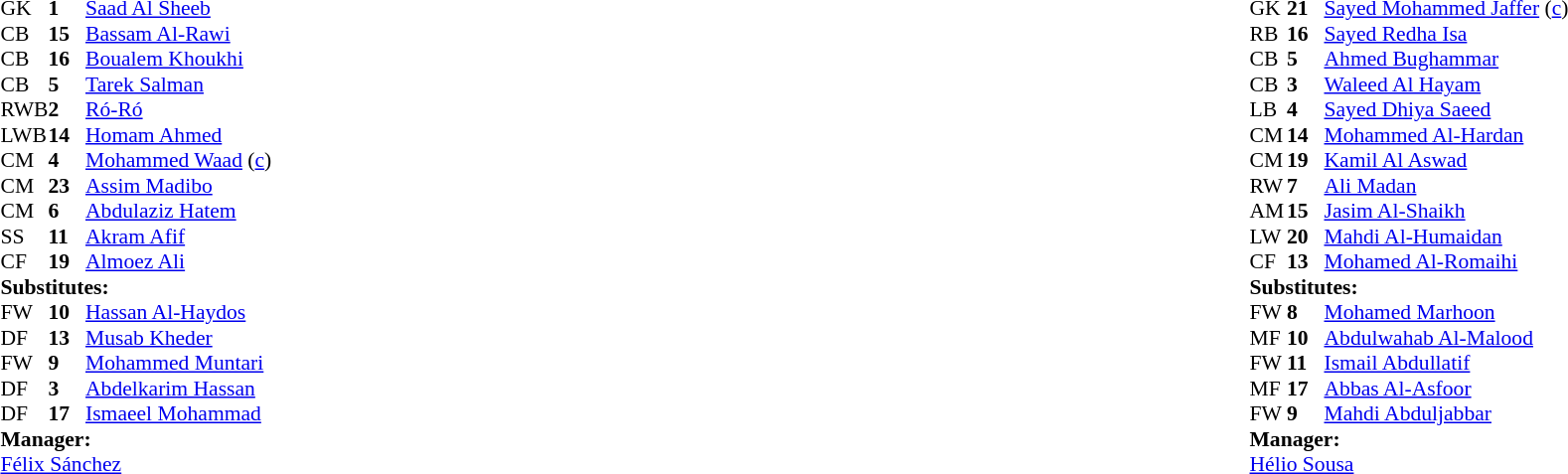<table width="100%">
<tr>
<td valign="top" width="40%"><br><table style="font-size:90%" cellspacing="0" cellpadding="0">
<tr>
<th width=25></th>
<th width=25></th>
</tr>
<tr>
<td>GK</td>
<td><strong>1</strong></td>
<td><a href='#'>Saad Al Sheeb</a></td>
</tr>
<tr>
<td>CB</td>
<td><strong>15</strong></td>
<td><a href='#'>Bassam Al-Rawi</a></td>
</tr>
<tr>
<td>CB</td>
<td><strong>16</strong></td>
<td><a href='#'>Boualem Khoukhi</a></td>
</tr>
<tr>
<td>CB</td>
<td><strong>5</strong></td>
<td><a href='#'>Tarek Salman</a></td>
<td></td>
<td></td>
</tr>
<tr>
<td>RWB</td>
<td><strong>2</strong></td>
<td><a href='#'>Ró-Ró</a></td>
<td></td>
<td></td>
</tr>
<tr>
<td>LWB</td>
<td><strong>14</strong></td>
<td><a href='#'>Homam Ahmed</a></td>
<td></td>
</tr>
<tr>
<td>CM</td>
<td><strong>4</strong></td>
<td><a href='#'>Mohammed Waad</a> (<a href='#'>c</a>)</td>
</tr>
<tr>
<td>CM</td>
<td><strong>23</strong></td>
<td><a href='#'>Assim Madibo</a></td>
<td></td>
<td></td>
</tr>
<tr>
<td>CM</td>
<td><strong>6</strong></td>
<td><a href='#'>Abdulaziz Hatem</a></td>
</tr>
<tr>
<td>SS</td>
<td><strong>11</strong></td>
<td><a href='#'>Akram Afif</a></td>
<td></td>
<td></td>
</tr>
<tr>
<td>CF</td>
<td><strong>19</strong></td>
<td><a href='#'>Almoez Ali</a></td>
<td></td>
<td></td>
</tr>
<tr>
<td colspan=3><strong>Substitutes:</strong></td>
</tr>
<tr>
<td>FW</td>
<td><strong>10</strong></td>
<td><a href='#'>Hassan Al-Haydos</a></td>
<td></td>
<td></td>
</tr>
<tr>
<td>DF</td>
<td><strong>13</strong></td>
<td><a href='#'>Musab Kheder</a></td>
<td></td>
<td></td>
</tr>
<tr>
<td>FW</td>
<td><strong>9</strong></td>
<td><a href='#'>Mohammed Muntari</a></td>
<td></td>
<td></td>
</tr>
<tr>
<td>DF</td>
<td><strong>3</strong></td>
<td><a href='#'>Abdelkarim Hassan</a></td>
<td></td>
<td></td>
</tr>
<tr>
<td>DF</td>
<td><strong>17</strong></td>
<td><a href='#'>Ismaeel Mohammad</a></td>
<td></td>
<td></td>
</tr>
<tr>
<td colspan=3><strong>Manager:</strong></td>
</tr>
<tr>
<td colspan=3> <a href='#'>Félix Sánchez</a></td>
</tr>
</table>
</td>
<td valign="top"></td>
<td valign="top" width="50%"><br><table style="font-size:90%; margin:auto" cellspacing="0" cellpadding="0">
<tr>
<th width=25></th>
<th width=25></th>
</tr>
<tr>
<td>GK</td>
<td><strong>21</strong></td>
<td><a href='#'>Sayed Mohammed Jaffer</a> (<a href='#'>c</a>)</td>
</tr>
<tr>
<td>RB</td>
<td><strong>16</strong></td>
<td><a href='#'>Sayed Redha Isa</a></td>
<td></td>
</tr>
<tr>
<td>CB</td>
<td><strong>5</strong></td>
<td><a href='#'>Ahmed Bughammar</a></td>
</tr>
<tr>
<td>CB</td>
<td><strong>3</strong></td>
<td><a href='#'>Waleed Al Hayam</a></td>
<td></td>
</tr>
<tr>
<td>LB</td>
<td><strong>4</strong></td>
<td><a href='#'>Sayed Dhiya Saeed</a></td>
<td></td>
</tr>
<tr>
<td>CM</td>
<td><strong>14</strong></td>
<td><a href='#'>Mohammed Al-Hardan</a></td>
<td></td>
<td></td>
</tr>
<tr>
<td>CM</td>
<td><strong>19</strong></td>
<td><a href='#'>Kamil Al Aswad</a></td>
</tr>
<tr>
<td>RW</td>
<td><strong>7</strong></td>
<td><a href='#'>Ali Madan</a></td>
<td></td>
<td></td>
</tr>
<tr>
<td>AM</td>
<td><strong>15</strong></td>
<td><a href='#'>Jasim Al-Shaikh</a></td>
<td></td>
<td></td>
</tr>
<tr>
<td>LW</td>
<td><strong>20</strong></td>
<td><a href='#'>Mahdi Al-Humaidan</a></td>
<td></td>
<td></td>
</tr>
<tr>
<td>CF</td>
<td><strong>13</strong></td>
<td><a href='#'>Mohamed Al-Romaihi</a></td>
<td></td>
<td></td>
</tr>
<tr>
<td colspan=3><strong>Substitutes:</strong></td>
</tr>
<tr>
<td>FW</td>
<td><strong>8</strong></td>
<td><a href='#'>Mohamed Marhoon</a></td>
<td></td>
<td></td>
</tr>
<tr>
<td>MF</td>
<td><strong>10</strong></td>
<td><a href='#'>Abdulwahab Al-Malood</a></td>
<td></td>
<td></td>
</tr>
<tr>
<td>FW</td>
<td><strong>11</strong></td>
<td><a href='#'>Ismail Abdullatif</a></td>
<td></td>
<td></td>
</tr>
<tr>
<td>MF</td>
<td><strong>17</strong></td>
<td><a href='#'>Abbas Al-Asfoor</a></td>
<td></td>
<td></td>
</tr>
<tr>
<td>FW</td>
<td><strong>9</strong></td>
<td><a href='#'>Mahdi Abduljabbar</a></td>
<td></td>
<td></td>
</tr>
<tr>
<td colspan=3><strong>Manager:</strong></td>
</tr>
<tr>
<td colspan=3> <a href='#'>Hélio Sousa</a></td>
</tr>
</table>
</td>
</tr>
</table>
